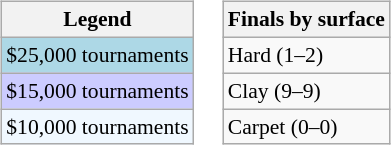<table>
<tr valign=top>
<td><br><table class=wikitable style="font-size:90%">
<tr>
<th>Legend</th>
</tr>
<tr style="background:lightblue;">
<td>$25,000 tournaments</td>
</tr>
<tr style="background:#ccccff;">
<td>$15,000 tournaments</td>
</tr>
<tr style="background:#f0f8ff;">
<td>$10,000 tournaments</td>
</tr>
</table>
</td>
<td><br><table class=wikitable style="font-size:90%">
<tr>
<th>Finals by surface</th>
</tr>
<tr>
<td>Hard (1–2)</td>
</tr>
<tr>
<td>Clay (9–9)</td>
</tr>
<tr>
<td>Carpet (0–0)</td>
</tr>
</table>
</td>
</tr>
</table>
